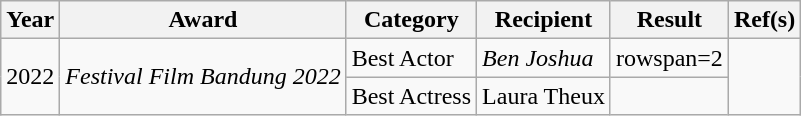<table class="wikitable">
<tr>
<th>Year</th>
<th>Award</th>
<th>Category</th>
<th>Recipient</th>
<th>Result</th>
<th>Ref(s)</th>
</tr>
<tr>
<td rowspan="2">2022</td>
<td rowspan="2"><em>Festival Film Bandung 2022</em></td>
<td>Best Actor</td>
<td><em>Ben Joshua</em></td>
<td>rowspan=2 </td>
<td rowspan="2"></td>
</tr>
<tr>
<td>Best Actress</td>
<td>Laura Theux</td>
</tr>
</table>
